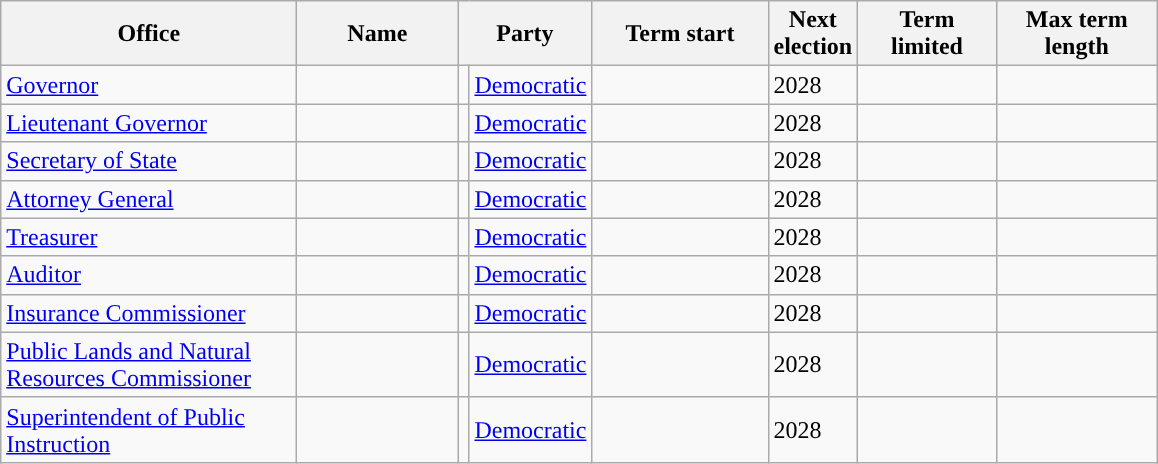<table class="sortable wikitable">
<tr>
<th scope="col" width=190>Office</th>
<th scope="col" width=100>Name</th>
<th scope="col" width=75 colspan=2>Party</th>
<th scope="col" width=110>Term start</th>
<th scope="col" width=50>Next election</th>
<th scope="col" width=85>Term limited</th>
<th scope="col" width=100>Max term length</th>
</tr>
<tr>
<td><a href='#'>Governor</a></td>
<td></td>
<td style="background-color:"></td>
<td><a href='#'>Democratic</a></td>
<td></td>
<td>2028</td>
<td></td>
<td></td>
</tr>
<tr>
<td><a href='#'>Lieutenant Governor</a></td>
<td></td>
<td style="background-color:"></td>
<td><a href='#'>Democratic</a></td>
<td></td>
<td>2028</td>
<td></td>
<td></td>
</tr>
<tr>
<td><a href='#'>Secretary of State</a></td>
<td></td>
<td style="background-color:"></td>
<td><a href='#'>Democratic</a></td>
<td></td>
<td>2028</td>
<td></td>
<td></td>
</tr>
<tr>
<td><a href='#'>Attorney General</a></td>
<td></td>
<td style="background-color:"></td>
<td><a href='#'>Democratic</a></td>
<td></td>
<td>2028</td>
<td></td>
<td></td>
</tr>
<tr>
<td><a href='#'>Treasurer</a></td>
<td></td>
<td style="background-color:"></td>
<td><a href='#'>Democratic</a></td>
<td></td>
<td>2028</td>
<td></td>
<td></td>
</tr>
<tr>
<td><a href='#'>Auditor</a></td>
<td></td>
<td style="background-color:"></td>
<td><a href='#'>Democratic</a></td>
<td></td>
<td>2028</td>
<td></td>
<td></td>
</tr>
<tr>
<td><a href='#'>Insurance Commissioner</a></td>
<td></td>
<td style="background-color:"></td>
<td><a href='#'>Democratic</a></td>
<td></td>
<td>2028</td>
<td></td>
<td></td>
</tr>
<tr>
<td><a href='#'>Public Lands and Natural Resources Commissioner</a></td>
<td></td>
<td style="background-color:"></td>
<td><a href='#'>Democratic</a></td>
<td></td>
<td>2028</td>
<td></td>
<td></td>
</tr>
<tr>
<td><a href='#'>Superintendent of Public Instruction</a></td>
<td></td>
<td style="background-color:"></td>
<td><a href='#'>Democratic</a></td>
<td></td>
<td>2028</td>
<td></td>
<td></td>
</tr>
</table>
